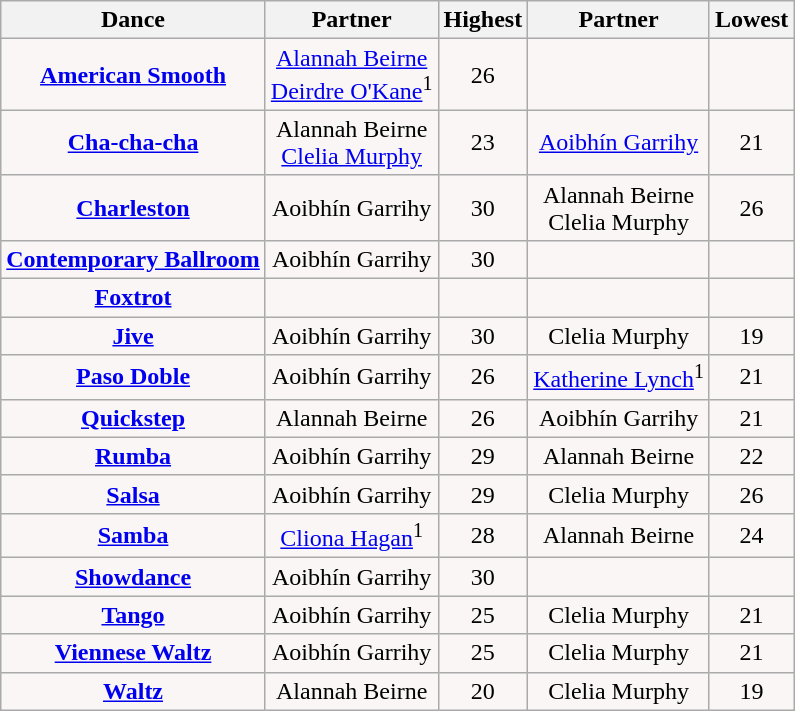<table class="wikitable sortable collapsed">
<tr style="text-align:Center; background:cc;">
<th>Dance</th>
<th>Partner</th>
<th>Highest</th>
<th>Partner</th>
<th>Lowest</th>
</tr>
<tr style="text-align: center; background:#faf6f6">
<td><strong><a href='#'>American Smooth</a></strong></td>
<td><a href='#'>Alannah Beirne</a><br><a href='#'>Deirdre O'Kane</a><sup>1</sup></td>
<td>26</td>
<td></td>
<td></td>
</tr>
<tr style="text-align: center; background:#faf6f6">
<td><strong><a href='#'>Cha-cha-cha</a></strong></td>
<td>Alannah Beirne<br><a href='#'>Clelia Murphy</a></td>
<td>23</td>
<td><a href='#'>Aoibhín Garrihy</a></td>
<td>21</td>
</tr>
<tr style="text-align: center; background:#faf6f6">
<td><strong><a href='#'>Charleston</a></strong></td>
<td>Aoibhín Garrihy</td>
<td>30</td>
<td>Alannah Beirne<br>Clelia Murphy</td>
<td>26</td>
</tr>
<tr style="text-align: center; background:#faf6f6">
<td><strong><a href='#'>Contemporary Ballroom</a></strong></td>
<td>Aoibhín Garrihy</td>
<td>30</td>
<td></td>
<td></td>
</tr>
<tr style="text-align: center; background:#faf6f6">
<td><strong><a href='#'>Foxtrot</a></strong></td>
<td></td>
<td></td>
<td></td>
<td></td>
</tr>
<tr style="text-align: center; background:#faf6f6">
<td><strong><a href='#'>Jive</a></strong></td>
<td>Aoibhín Garrihy</td>
<td>30</td>
<td>Clelia Murphy</td>
<td>19</td>
</tr>
<tr style="text-align: center; background:#faf6f6">
<td><strong><a href='#'>Paso Doble</a></strong></td>
<td>Aoibhín Garrihy</td>
<td>26</td>
<td><a href='#'>Katherine Lynch</a><sup>1</sup></td>
<td>21</td>
</tr>
<tr style="text-align: center; background:#faf6f6">
<td><strong><a href='#'>Quickstep</a></strong></td>
<td>Alannah Beirne</td>
<td>26</td>
<td>Aoibhín Garrihy</td>
<td>21</td>
</tr>
<tr style="text-align: center; background:#faf6f6">
<td><strong><a href='#'>Rumba</a></strong></td>
<td>Aoibhín Garrihy</td>
<td>29</td>
<td>Alannah Beirne</td>
<td>22</td>
</tr>
<tr style="text-align: center; background:#faf6f6">
<td><strong><a href='#'>Salsa</a></strong></td>
<td>Aoibhín Garrihy</td>
<td>29</td>
<td>Clelia Murphy</td>
<td>26</td>
</tr>
<tr style="text-align: center; background:#faf6f6">
<td><strong><a href='#'>Samba</a></strong></td>
<td><a href='#'>Cliona Hagan</a><sup>1</sup></td>
<td>28</td>
<td>Alannah Beirne</td>
<td>24</td>
</tr>
<tr style="text-align: center; background:#faf6f6">
<td><strong><a href='#'>Showdance</a></strong></td>
<td>Aoibhín Garrihy</td>
<td>30</td>
<td></td>
<td></td>
</tr>
<tr style="text-align: center; background:#faf6f6">
<td><strong><a href='#'>Tango</a></strong></td>
<td>Aoibhín Garrihy</td>
<td>25</td>
<td>Clelia Murphy</td>
<td>21</td>
</tr>
<tr style="text-align: center; background:#faf6f6">
<td><strong><a href='#'>Viennese Waltz</a></strong></td>
<td>Aoibhín Garrihy</td>
<td>25</td>
<td>Clelia Murphy</td>
<td>21</td>
</tr>
<tr style="text-align: center; background:#faf6f6">
<td><strong><a href='#'>Waltz</a></strong></td>
<td>Alannah Beirne</td>
<td>20</td>
<td>Clelia Murphy</td>
<td>19</td>
</tr>
</table>
